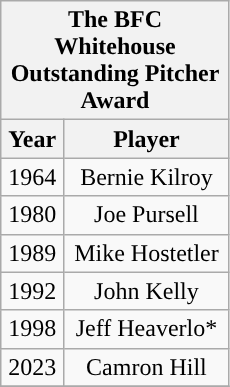<table class="wikitable" style="display: inline-table; margin-right: 20px; text-align:center">
<tr>
<th scope="col" colspan="2" style="width: 145px;">The BFC Whitehouse Outstanding Pitcher Award</th>
</tr>
<tr>
<th scope="col">Year</th>
<th scope="col">Player</th>
</tr>
<tr>
<td>1964</td>
<td>Bernie Kilroy</td>
</tr>
<tr>
<td>1980</td>
<td>Joe Pursell</td>
</tr>
<tr>
<td>1989</td>
<td>Mike Hostetler</td>
</tr>
<tr>
<td>1992</td>
<td>John Kelly</td>
</tr>
<tr>
<td>1998</td>
<td>Jeff Heaverlo*</td>
</tr>
<tr>
<td>2023</td>
<td>Camron Hill</td>
</tr>
<tr>
</tr>
</table>
